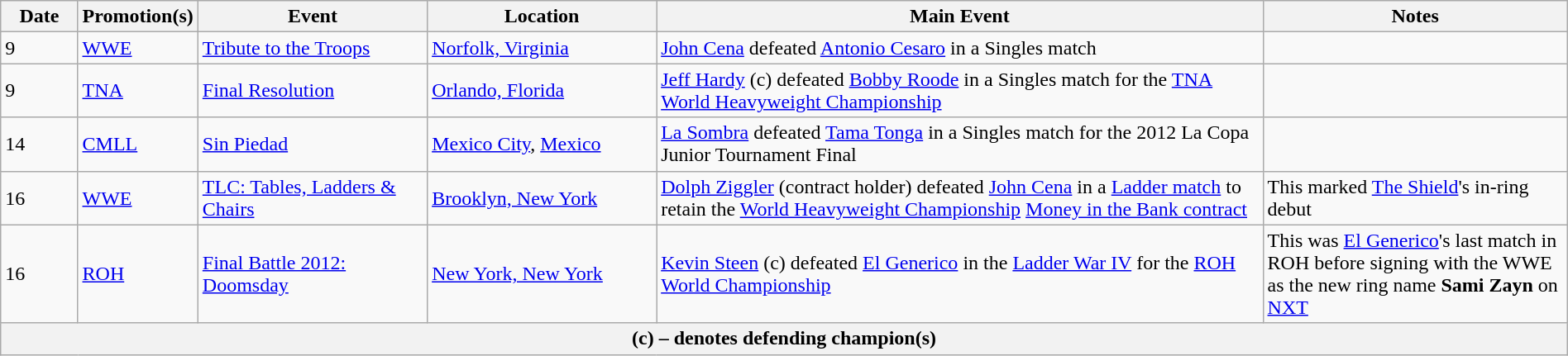<table class="wikitable" style="width:100%;">
<tr>
<th width=5%>Date</th>
<th width=5%>Promotion(s)</th>
<th width=15%>Event</th>
<th width=15%>Location</th>
<th width=40%>Main Event</th>
<th width=20%>Notes</th>
</tr>
<tr>
<td>9</td>
<td><a href='#'>WWE</a></td>
<td><a href='#'>Tribute to the Troops</a></td>
<td><a href='#'>Norfolk, Virginia</a></td>
<td><a href='#'>John Cena</a> defeated <a href='#'>Antonio Cesaro</a> in a Singles match</td>
</tr>
<tr>
<td>9</td>
<td><a href='#'>TNA</a></td>
<td><a href='#'>Final Resolution</a></td>
<td><a href='#'>Orlando, Florida</a></td>
<td><a href='#'>Jeff Hardy</a> (c) defeated <a href='#'>Bobby Roode</a> in a Singles match for the <a href='#'>TNA World Heavyweight Championship</a></td>
<td></td>
</tr>
<tr>
<td>14</td>
<td><a href='#'>CMLL</a></td>
<td><a href='#'>Sin Piedad</a></td>
<td><a href='#'>Mexico City</a>, <a href='#'>Mexico</a></td>
<td><a href='#'>La Sombra</a> defeated <a href='#'>Tama Tonga</a> in a Singles match for the 2012 La Copa Junior Tournament Final</td>
<td></td>
</tr>
<tr>
<td>16</td>
<td><a href='#'>WWE</a></td>
<td><a href='#'>TLC: Tables, Ladders & Chairs</a></td>
<td><a href='#'>Brooklyn, New York</a></td>
<td><a href='#'>Dolph Ziggler</a> (contract holder) defeated <a href='#'>John Cena</a> in a <a href='#'>Ladder match</a> to retain the <a href='#'>World Heavyweight Championship</a> <a href='#'>Money in the Bank contract</a></td>
<td>This marked <a href='#'>The Shield</a>'s in-ring debut</td>
</tr>
<tr>
<td>16</td>
<td><a href='#'>ROH</a></td>
<td><a href='#'>Final Battle 2012: Doomsday</a></td>
<td><a href='#'>New York, New York</a></td>
<td><a href='#'>Kevin Steen</a> (c) defeated <a href='#'>El Generico</a> in the <a href='#'>Ladder War IV</a> for the <a href='#'>ROH World Championship</a></td>
<td>This was <a href='#'>El Generico</a>'s last match in ROH before signing with the WWE as the new ring name <strong>Sami Zayn</strong> on <a href='#'>NXT</a></td>
</tr>
<tr>
<th colspan="6">(c) – denotes defending champion(s)</th>
</tr>
</table>
